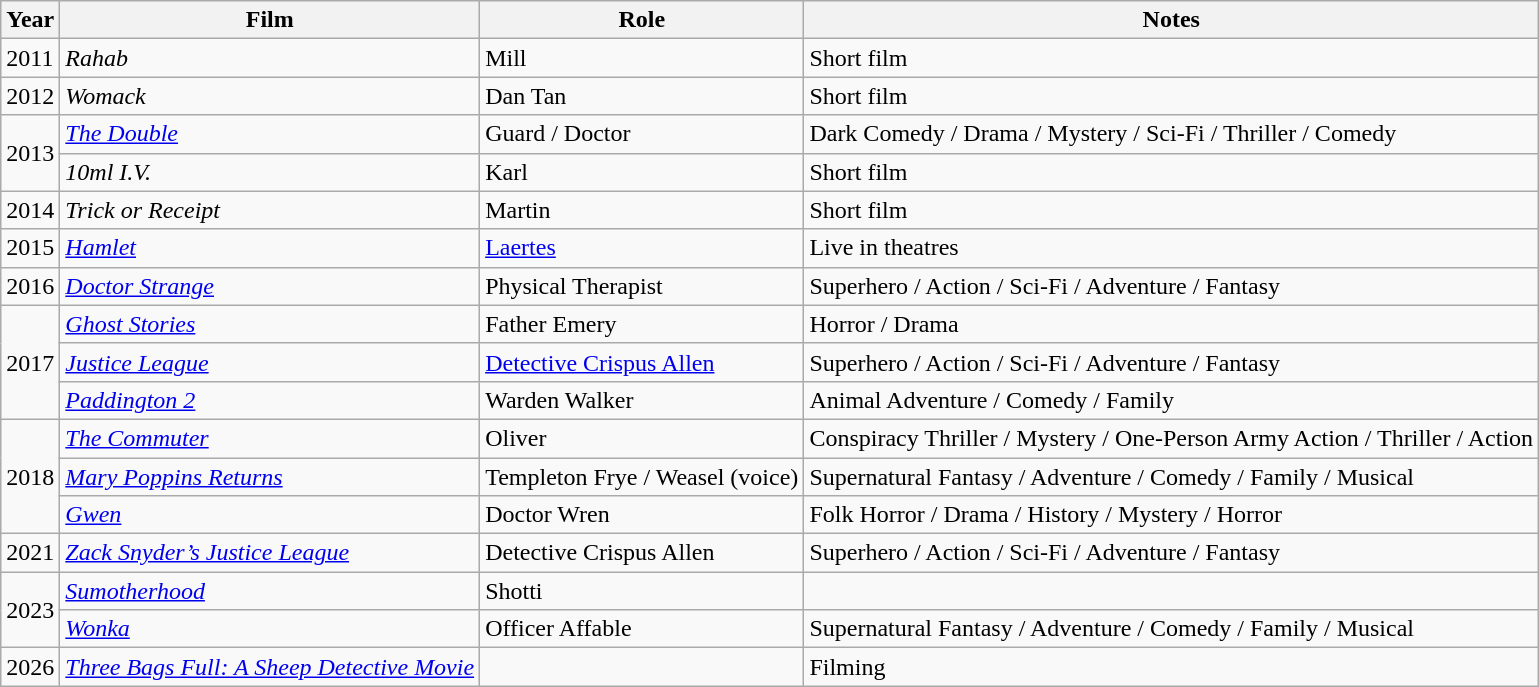<table class="wikitable sortable">
<tr>
<th>Year</th>
<th>Film</th>
<th>Role</th>
<th>Notes</th>
</tr>
<tr>
<td>2011</td>
<td><em>Rahab</em></td>
<td>Mill</td>
<td>Short film</td>
</tr>
<tr>
<td>2012</td>
<td><em>Womack</em></td>
<td>Dan Tan</td>
<td>Short film</td>
</tr>
<tr>
<td rowspan="2">2013</td>
<td><em><a href='#'>The Double</a></em></td>
<td>Guard / Doctor</td>
<td>Dark Comedy / Drama / Mystery / Sci-Fi / Thriller / Comedy</td>
</tr>
<tr>
<td><em>10ml I.V.</em></td>
<td>Karl</td>
<td>Short film</td>
</tr>
<tr>
<td>2014</td>
<td><em>Trick or Receipt</em></td>
<td>Martin</td>
<td>Short film</td>
</tr>
<tr>
<td>2015</td>
<td><em><a href='#'>Hamlet</a></em></td>
<td><a href='#'>Laertes</a></td>
<td>Live in theatres</td>
</tr>
<tr>
<td>2016</td>
<td><em><a href='#'>Doctor Strange</a></em></td>
<td>Physical Therapist</td>
<td>Superhero / Action / Sci-Fi / Adventure / Fantasy</td>
</tr>
<tr>
<td rowspan="3">2017</td>
<td><em><a href='#'>Ghost Stories</a></em></td>
<td>Father Emery</td>
<td>Horror / Drama</td>
</tr>
<tr>
<td><em><a href='#'>Justice League</a></em></td>
<td><a href='#'>Detective Crispus Allen</a></td>
<td>Superhero / Action / Sci-Fi / Adventure / Fantasy</td>
</tr>
<tr>
<td><em><a href='#'>Paddington 2</a></em></td>
<td>Warden Walker</td>
<td>Animal Adventure / Comedy / Family</td>
</tr>
<tr>
<td rowspan="3">2018</td>
<td><em><a href='#'>The Commuter</a></em></td>
<td>Oliver</td>
<td>Conspiracy Thriller / Mystery / One-Person Army Action / Thriller / Action</td>
</tr>
<tr>
<td><em><a href='#'>Mary Poppins Returns</a></em></td>
<td>Templeton Frye / Weasel (voice)</td>
<td>Supernatural Fantasy / Adventure / Comedy / Family / Musical</td>
</tr>
<tr>
<td><em><a href='#'>Gwen</a></em></td>
<td>Doctor Wren</td>
<td>Folk Horror / Drama / History / Mystery / Horror</td>
</tr>
<tr>
<td>2021</td>
<td><em><a href='#'>Zack Snyder’s Justice League</a></em></td>
<td>Detective Crispus Allen</td>
<td>Superhero / Action / Sci-Fi / Adventure / Fantasy</td>
</tr>
<tr>
<td rowspan="2">2023</td>
<td><em><a href='#'>Sumotherhood</a></em></td>
<td>Shotti</td>
<td></td>
</tr>
<tr>
<td><em><a href='#'>Wonka</a></em></td>
<td>Officer Affable</td>
<td>Supernatural Fantasy / Adventure / Comedy / Family / Musical</td>
</tr>
<tr>
<td>2026</td>
<td><em><a href='#'>Three Bags Full: A Sheep Detective Movie</a></em></td>
<td></td>
<td>Filming</td>
</tr>
</table>
